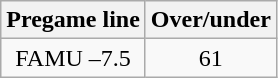<table class="wikitable">
<tr align="center">
<th style=>Pregame line</th>
<th style=>Over/under</th>
</tr>
<tr align="center">
<td>FAMU –7.5</td>
<td>61</td>
</tr>
</table>
